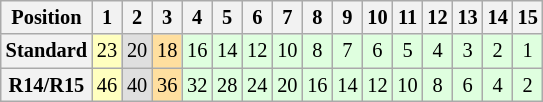<table class="wikitable" style="font-size: 85%">
<tr align="center">
<th>Position</th>
<th>1</th>
<th>2</th>
<th>3</th>
<th>4</th>
<th>5</th>
<th>6</th>
<th>7</th>
<th>8</th>
<th>9</th>
<th>10</th>
<th>11</th>
<th>12</th>
<th>13</th>
<th>14</th>
<th>15</th>
</tr>
<tr align="center">
<th>Standard</th>
<td style="background:#FFFFBF;">23</td>
<td style="background:#DFDFDF;">20</td>
<td style="background:#FFDF9F;">18</td>
<td style="background:#DFFFDF;">16</td>
<td style="background:#DFFFDF;">14</td>
<td style="background:#DFFFDF;">12</td>
<td style="background:#DFFFDF;">10</td>
<td style="background:#DFFFDF;">8</td>
<td style="background:#DFFFDF;">7</td>
<td style="background:#DFFFDF;">6</td>
<td style="background:#DFFFDF;">5</td>
<td style="background:#DFFFDF;">4</td>
<td style="background:#DFFFDF;">3</td>
<td style="background:#DFFFDF;">2</td>
<td style="background:#DFFFDF;">1</td>
</tr>
<tr align="center">
<th>R14/R15</th>
<td style="background:#FFFFBF;">46</td>
<td style="background:#DFDFDF;">40</td>
<td style="background:#FFDF9F;">36</td>
<td style="background:#DFFFDF;">32</td>
<td style="background:#DFFFDF;">28</td>
<td style="background:#DFFFDF;">24</td>
<td style="background:#DFFFDF;">20</td>
<td style="background:#DFFFDF;">16</td>
<td style="background:#DFFFDF;">14</td>
<td style="background:#DFFFDF;">12</td>
<td style="background:#DFFFDF;">10</td>
<td style="background:#DFFFDF;">8</td>
<td style="background:#DFFFDF;">6</td>
<td style="background:#DFFFDF;">4</td>
<td style="background:#DFFFDF;">2</td>
</tr>
</table>
